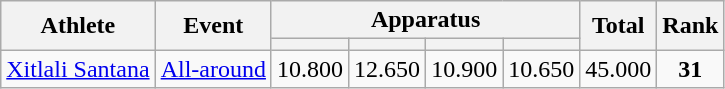<table class="wikitable">
<tr>
<th rowspan="2">Athlete</th>
<th rowspan="2">Event</th>
<th colspan="4">Apparatus</th>
<th rowspan="2">Total</th>
<th rowspan="2">Rank</th>
</tr>
<tr>
<th></th>
<th></th>
<th></th>
<th></th>
</tr>
<tr align="center">
<td align="left"><a href='#'>Xitlali Santana</a></td>
<td align="left"><a href='#'>All-around</a></td>
<td>10.800</td>
<td>12.650</td>
<td>10.900</td>
<td>10.650</td>
<td>45.000</td>
<td><strong>31</strong></td>
</tr>
</table>
